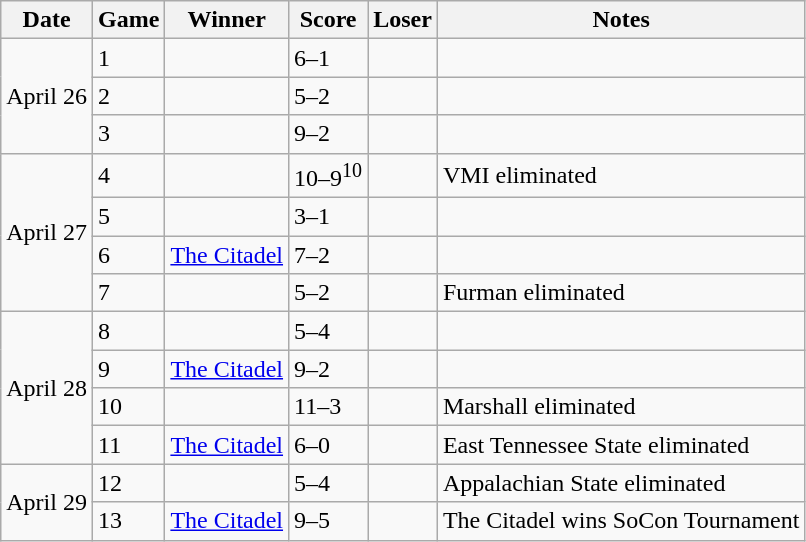<table class="wikitable">
<tr>
<th>Date</th>
<th>Game</th>
<th>Winner</th>
<th>Score</th>
<th>Loser</th>
<th>Notes</th>
</tr>
<tr>
<td rowspan=3>April 26</td>
<td>1</td>
<td></td>
<td>6–1</td>
<td></td>
<td></td>
</tr>
<tr>
<td>2</td>
<td></td>
<td>5–2</td>
<td></td>
<td></td>
</tr>
<tr>
<td>3</td>
<td></td>
<td>9–2</td>
<td></td>
<td></td>
</tr>
<tr>
<td rowspan=4>April 27</td>
<td>4</td>
<td></td>
<td>10–9<sup>10</sup></td>
<td></td>
<td>VMI eliminated</td>
</tr>
<tr>
<td>5</td>
<td></td>
<td>3–1</td>
<td></td>
<td></td>
</tr>
<tr>
<td>6</td>
<td><a href='#'>The Citadel</a></td>
<td>7–2</td>
<td></td>
<td></td>
</tr>
<tr>
<td>7</td>
<td></td>
<td>5–2</td>
<td></td>
<td>Furman eliminated</td>
</tr>
<tr>
<td rowspan=4>April 28</td>
<td>8</td>
<td></td>
<td>5–4</td>
<td></td>
<td></td>
</tr>
<tr>
<td>9</td>
<td><a href='#'>The Citadel</a></td>
<td>9–2</td>
<td></td>
<td></td>
</tr>
<tr>
<td>10</td>
<td></td>
<td>11–3</td>
<td></td>
<td>Marshall eliminated</td>
</tr>
<tr>
<td>11</td>
<td><a href='#'>The Citadel</a></td>
<td>6–0</td>
<td></td>
<td>East Tennessee State eliminated</td>
</tr>
<tr>
<td rowspan=2>April 29</td>
<td>12</td>
<td></td>
<td>5–4</td>
<td></td>
<td>Appalachian State eliminated</td>
</tr>
<tr>
<td>13</td>
<td><a href='#'>The Citadel</a></td>
<td>9–5</td>
<td></td>
<td>The Citadel wins SoCon Tournament</td>
</tr>
</table>
